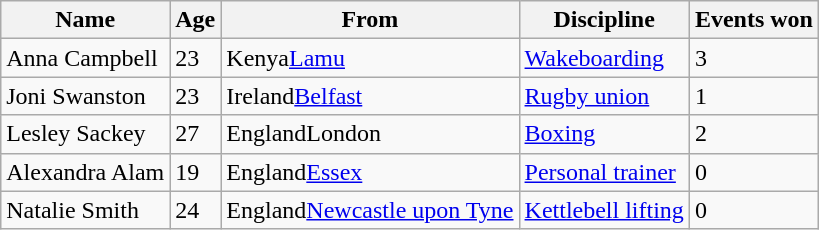<table class="wikitable sortable">
<tr valign="bottom">
<th>Name</th>
<th>Age</th>
<th>From</th>
<th class = "unsortable">Discipline</th>
<th>Events won</th>
</tr>
<tr valign="top">
<td>Anna Campbell</td>
<td>23</td>
<td><span>Kenya</span><a href='#'>Lamu</a></td>
<td><a href='#'>Wakeboarding</a></td>
<td>3</td>
</tr>
<tr valign="top">
<td>Joni Swanston</td>
<td>23</td>
<td><span>Ireland</span><a href='#'>Belfast</a></td>
<td><a href='#'>Rugby union</a></td>
<td>1</td>
</tr>
<tr valign="top">
<td>Lesley Sackey</td>
<td>27</td>
<td><span>England</span>London</td>
<td><a href='#'>Boxing</a></td>
<td>2</td>
</tr>
<tr valign="top">
<td>Alexandra Alam</td>
<td>19</td>
<td><span>England</span><a href='#'>Essex</a></td>
<td><a href='#'>Personal trainer</a></td>
<td>0</td>
</tr>
<tr valign="top">
<td>Natalie Smith</td>
<td>24</td>
<td><span>England</span><a href='#'>Newcastle upon Tyne</a></td>
<td><a href='#'>Kettlebell lifting</a></td>
<td>0</td>
</tr>
</table>
